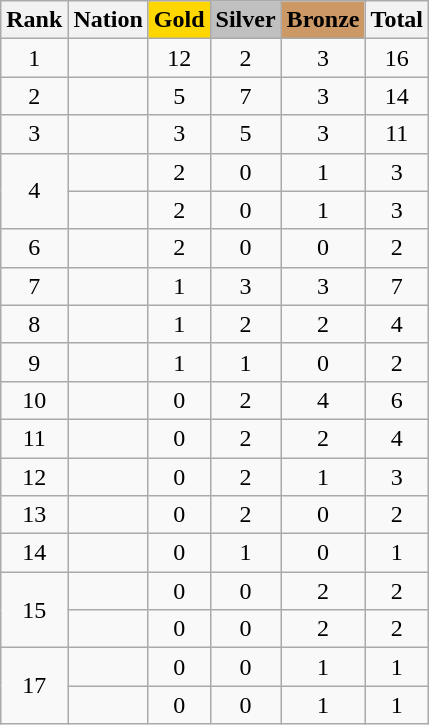<table class="wikitable sortable" style="text-align:center">
<tr>
<th>Rank</th>
<th>Nation</th>
<th style="background-color:gold">Gold</th>
<th style="background-color:silver">Silver</th>
<th style="background-color:#cc9966">Bronze</th>
<th>Total</th>
</tr>
<tr>
<td>1</td>
<td align=left></td>
<td>12</td>
<td>2</td>
<td>3</td>
<td>16</td>
</tr>
<tr>
<td>2</td>
<td align=left></td>
<td>5</td>
<td>7</td>
<td>3</td>
<td>14</td>
</tr>
<tr>
<td>3</td>
<td align=left></td>
<td>3</td>
<td>5</td>
<td>3</td>
<td>11</td>
</tr>
<tr>
<td rowspan=2>4</td>
<td align=left></td>
<td>2</td>
<td>0</td>
<td>1</td>
<td>3</td>
</tr>
<tr>
<td align=left></td>
<td>2</td>
<td>0</td>
<td>1</td>
<td>3</td>
</tr>
<tr>
<td>6</td>
<td align=left></td>
<td>2</td>
<td>0</td>
<td>0</td>
<td>2</td>
</tr>
<tr>
<td>7</td>
<td align=left></td>
<td>1</td>
<td>3</td>
<td>3</td>
<td>7</td>
</tr>
<tr>
<td>8</td>
<td align=left></td>
<td>1</td>
<td>2</td>
<td>2</td>
<td>4</td>
</tr>
<tr>
<td>9</td>
<td align=left></td>
<td>1</td>
<td>1</td>
<td>0</td>
<td>2</td>
</tr>
<tr>
<td>10</td>
<td align=left></td>
<td>0</td>
<td>2</td>
<td>4</td>
<td>6</td>
</tr>
<tr>
<td>11</td>
<td align=left></td>
<td>0</td>
<td>2</td>
<td>2</td>
<td>4</td>
</tr>
<tr>
<td>12</td>
<td align=left></td>
<td>0</td>
<td>2</td>
<td>1</td>
<td>3</td>
</tr>
<tr>
<td>13</td>
<td align=left></td>
<td>0</td>
<td>2</td>
<td>0</td>
<td>2</td>
</tr>
<tr>
<td>14</td>
<td align=left></td>
<td>0</td>
<td>1</td>
<td>0</td>
<td>1</td>
</tr>
<tr>
<td rowspan=2>15</td>
<td align=left></td>
<td>0</td>
<td>0</td>
<td>2</td>
<td>2</td>
</tr>
<tr>
<td align=left></td>
<td>0</td>
<td>0</td>
<td>2</td>
<td>2</td>
</tr>
<tr>
<td rowspan=2>17</td>
<td align=left></td>
<td>0</td>
<td>0</td>
<td>1</td>
<td>1</td>
</tr>
<tr>
<td align=left></td>
<td>0</td>
<td>0</td>
<td>1</td>
<td>1</td>
</tr>
</table>
